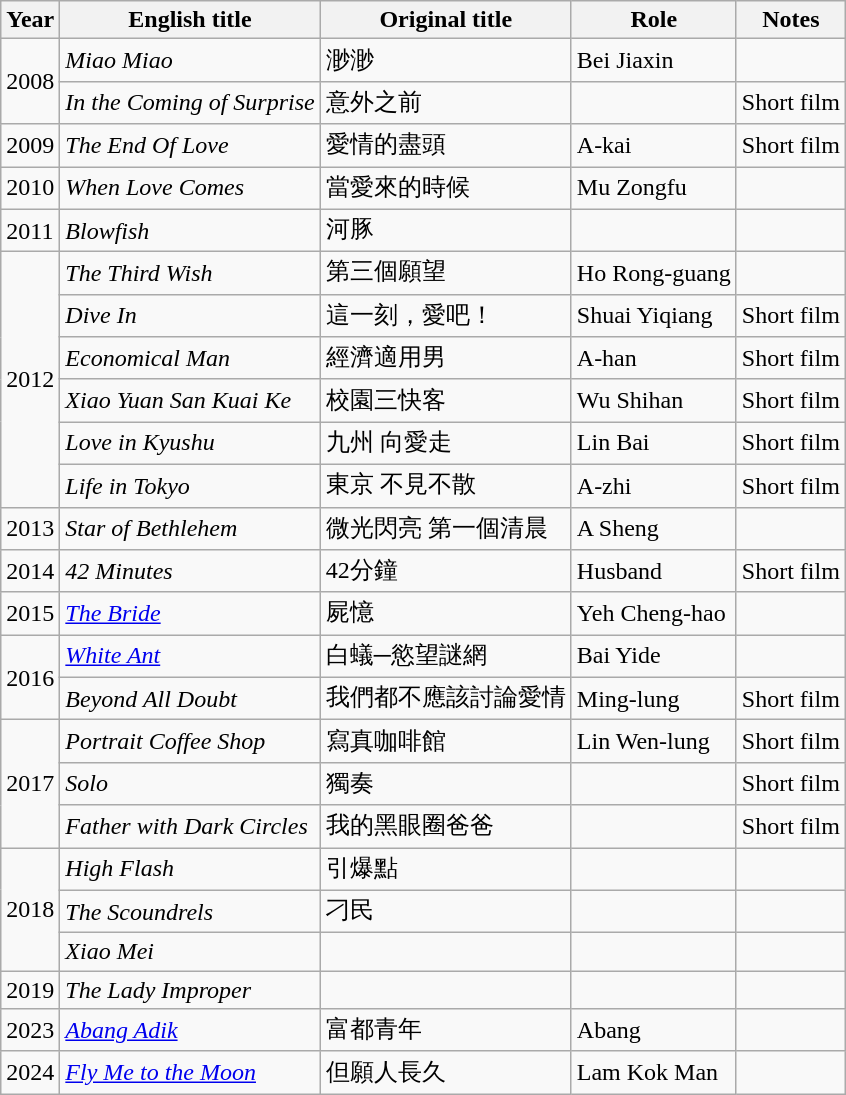<table class="wikitable sortable">
<tr>
<th>Year</th>
<th>English title</th>
<th>Original title</th>
<th>Role</th>
<th class="unsortable">Notes</th>
</tr>
<tr>
<td rowspan=2>2008</td>
<td><em>Miao Miao</em></td>
<td>渺渺</td>
<td>Bei Jiaxin</td>
<td></td>
</tr>
<tr>
<td><em>In the Coming of Surprise</em></td>
<td>意外之前</td>
<td></td>
<td>Short film</td>
</tr>
<tr>
<td>2009</td>
<td><em>The End Of Love</em></td>
<td>愛情的盡頭</td>
<td>A-kai</td>
<td>Short film</td>
</tr>
<tr>
<td>2010</td>
<td><em>When Love Comes</em></td>
<td>當愛來的時候</td>
<td>Mu Zongfu</td>
<td></td>
</tr>
<tr>
<td>2011</td>
<td><em>Blowfish</em></td>
<td>河豚</td>
<td></td>
</tr>
<tr>
<td rowspan=6>2012</td>
<td><em>The Third Wish</em></td>
<td>第三個願望</td>
<td>Ho Rong-guang</td>
<td></td>
</tr>
<tr>
<td><em>Dive In</em></td>
<td>這一刻，愛吧！</td>
<td>Shuai Yiqiang</td>
<td>Short film</td>
</tr>
<tr>
<td><em>Economical Man</em></td>
<td>經濟適用男</td>
<td>A-han</td>
<td>Short film</td>
</tr>
<tr>
<td><em>Xiao Yuan San Kuai Ke</em></td>
<td>校園三快客</td>
<td>Wu Shihan</td>
<td>Short film</td>
</tr>
<tr>
<td><em>Love in Kyushu</em></td>
<td>九州 向愛走</td>
<td>Lin Bai</td>
<td>Short film</td>
</tr>
<tr>
<td><em>Life in Tokyo</em></td>
<td>東京 不見不散</td>
<td>A-zhi</td>
<td>Short film</td>
</tr>
<tr>
<td>2013</td>
<td><em>Star of Bethlehem</em></td>
<td>微光閃亮 第一個清晨</td>
<td>A Sheng</td>
<td></td>
</tr>
<tr>
<td>2014</td>
<td><em>42 Minutes</em></td>
<td>42分鐘</td>
<td>Husband</td>
<td>Short film</td>
</tr>
<tr>
<td>2015</td>
<td><em><a href='#'>The Bride</a></em></td>
<td>屍憶</td>
<td>Yeh Cheng-hao</td>
<td></td>
</tr>
<tr>
<td rowspan=2>2016</td>
<td><em><a href='#'>White Ant</a></em></td>
<td>白蟻─慾望謎網</td>
<td>Bai Yide</td>
<td></td>
</tr>
<tr>
<td><em>Beyond All Doubt</em></td>
<td>我們都不應該討論愛情</td>
<td>Ming-lung</td>
<td>Short film</td>
</tr>
<tr>
<td rowspan=3>2017</td>
<td><em>Portrait Coffee Shop</em></td>
<td>寫真咖啡館</td>
<td>Lin Wen-lung</td>
<td>Short film</td>
</tr>
<tr>
<td><em>Solo</em></td>
<td>獨奏</td>
<td></td>
<td>Short film</td>
</tr>
<tr>
<td><em>Father with Dark Circles</em></td>
<td>我的黑眼圈爸爸</td>
<td></td>
<td>Short film</td>
</tr>
<tr>
<td rowspan=3>2018</td>
<td><em>High Flash</em></td>
<td>引爆點</td>
<td></td>
</tr>
<tr>
<td><em>The Scoundrels</em></td>
<td>刁民</td>
<td></td>
<td></td>
</tr>
<tr>
<td><em>Xiao Mei</em></td>
<td></td>
<td></td>
<td></td>
</tr>
<tr>
<td>2019</td>
<td><em>The Lady Improper</em></td>
<td></td>
<td></td>
<td></td>
</tr>
<tr>
<td>2023</td>
<td><em><a href='#'>Abang Adik</a></em></td>
<td>富都青年</td>
<td>Abang</td>
<td></td>
</tr>
<tr>
<td>2024</td>
<td><em><a href='#'>Fly Me to the Moon</a></em></td>
<td>但願人長久</td>
<td>Lam Kok Man</td>
<td></td>
</tr>
</table>
